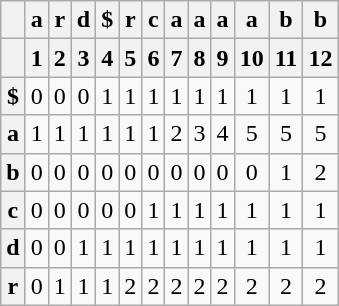<table class="wikitable floatright" style="text-align:center">
<tr>
<th></th>
<th>a</th>
<th>r</th>
<th>d</th>
<th>$</th>
<th>r</th>
<th>c</th>
<th>a</th>
<th>a</th>
<th>a</th>
<th>a</th>
<th>b</th>
<th>b</th>
</tr>
<tr>
<th></th>
<th>1</th>
<th>2</th>
<th>3</th>
<th>4</th>
<th>5</th>
<th>6</th>
<th>7</th>
<th>8</th>
<th>9</th>
<th>10</th>
<th>11</th>
<th>12</th>
</tr>
<tr>
<th>$</th>
<td>0</td>
<td>0</td>
<td>0</td>
<td>1</td>
<td>1</td>
<td>1</td>
<td>1</td>
<td>1</td>
<td>1</td>
<td>1</td>
<td>1</td>
<td>1</td>
</tr>
<tr>
<th>a</th>
<td>1</td>
<td>1</td>
<td>1</td>
<td>1</td>
<td>1</td>
<td>1</td>
<td>2</td>
<td>3</td>
<td>4</td>
<td>5</td>
<td>5</td>
<td>5</td>
</tr>
<tr>
<th>b</th>
<td>0</td>
<td>0</td>
<td>0</td>
<td>0</td>
<td>0</td>
<td>0</td>
<td>0</td>
<td>0</td>
<td>0</td>
<td>0</td>
<td>1</td>
<td>2</td>
</tr>
<tr>
<th>c</th>
<td>0</td>
<td>0</td>
<td>0</td>
<td>0</td>
<td>0</td>
<td>1</td>
<td>1</td>
<td>1</td>
<td>1</td>
<td>1</td>
<td>1</td>
<td>1</td>
</tr>
<tr>
<th>d</th>
<td>0</td>
<td>0</td>
<td>1</td>
<td>1</td>
<td>1</td>
<td>1</td>
<td>1</td>
<td>1</td>
<td>1</td>
<td>1</td>
<td>1</td>
<td>1</td>
</tr>
<tr>
<th>r</th>
<td>0</td>
<td>1</td>
<td>1</td>
<td>1</td>
<td>2</td>
<td>2</td>
<td>2</td>
<td>2</td>
<td>2</td>
<td>2</td>
<td>2</td>
<td>2</td>
</tr>
</table>
